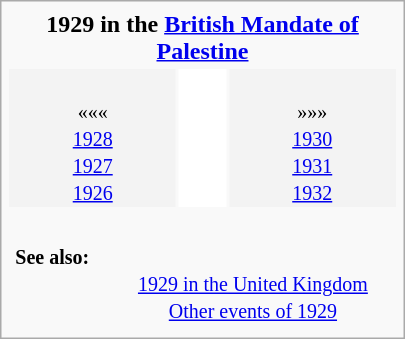<table class="infobox" style="text-align: center; width: 270px">
<tr>
<td align="center" colspan="3"><strong>1929 in the <a href='#'>British Mandate of Palestine</a></strong></td>
</tr>
<tr>
<td style="background-color: #f3f3f3"><br><small>«««<br><a href='#'>1928</a><br><a href='#'>1927</a><br><a href='#'>1926</a></small></td>
<td style="background: white" align="center"><br><table style="background: inherit">
<tr valign="top">
<td align="center"><br><div><br></div></td>
</tr>
</table>
</td>
<td style="background-color: #f3f3f3"><br><small>»»»<br><a href='#'>1930</a><br><a href='#'>1931</a><br><a href='#'>1932</a></small></td>
</tr>
<tr valign="top">
<td colspan="3"><br><table style="width: 100%; border-width: 0; margin: 0; padding: 0; border-collapse: yes">
<tr valign="top">
<th style="text-align: left"><small><strong>See also:</strong></small></th>
<td></td>
<td><br><small><a href='#'>1929 in the United Kingdom</a><br><a href='#'>Other events of 1929</a></small></td>
</tr>
</table>
</td>
</tr>
</table>
